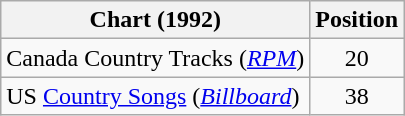<table class="wikitable sortable">
<tr>
<th scope="col">Chart (1992)</th>
<th scope="col">Position</th>
</tr>
<tr>
<td>Canada Country Tracks (<em><a href='#'>RPM</a></em>)</td>
<td align="center">20</td>
</tr>
<tr>
<td>US <a href='#'>Country Songs</a> (<em><a href='#'>Billboard</a></em>)</td>
<td align="center">38</td>
</tr>
</table>
